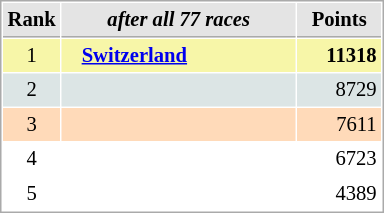<table cellspacing="1" cellpadding="3" style="border:1px solid #aaa; font-size:86%;">
<tr style="background:#e4e4e4;">
<th style="border-bottom:1px solid #aaa; width:10px;">Rank</th>
<th style="border-bottom:1px solid #aaa; width:150px; white-space:nowrap;"><em>after all 77 races</em></th>
<th style="border-bottom:1px solid #aaa; width:50px;">Points</th>
</tr>
<tr style="background:#f7f6a8;">
<td style="text-align:center;">1</td>
<td>   <strong><a href='#'>Switzerland</a></strong></td>
<td align="right"><strong>11318</strong></td>
</tr>
<tr style="background:#dce5e5;">
<td style="text-align:center;">2</td>
<td></td>
<td align="right">8729</td>
</tr>
<tr style="background:#ffdab9;">
<td style="text-align:center;">3</td>
<td></td>
<td align="right">7611</td>
</tr>
<tr>
<td style="text-align:center;">4</td>
<td></td>
<td align="right">6723</td>
</tr>
<tr>
<td style="text-align:center;">5</td>
<td></td>
<td align="right">4389</td>
</tr>
</table>
